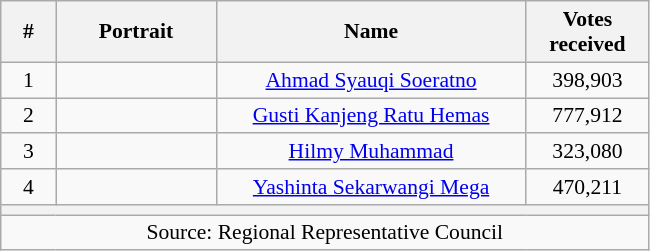<table class="wikitable sortable" style="text-align:center; font-size: 0.9em;">
<tr>
<th width="30">#</th>
<th width="100">Portrait</th>
<th width="200">Name</th>
<th width="75">Votes received</th>
</tr>
<tr>
<td>1</td>
<td></td>
<td><a href='#'>Ahmad Syauqi Soeratno</a></td>
<td>398,903</td>
</tr>
<tr>
<td>2</td>
<td></td>
<td><a href='#'>Gusti Kanjeng Ratu Hemas</a></td>
<td>777,912</td>
</tr>
<tr>
<td>3</td>
<td></td>
<td><a href='#'>Hilmy Muhammad</a></td>
<td>323,080</td>
</tr>
<tr>
<td>4</td>
<td></td>
<td><a href='#'>Yashinta Sekarwangi Mega</a></td>
<td>470,211</td>
</tr>
<tr>
<th colspan="8"></th>
</tr>
<tr>
<td colspan="8">Source: Regional Representative Council</td>
</tr>
</table>
